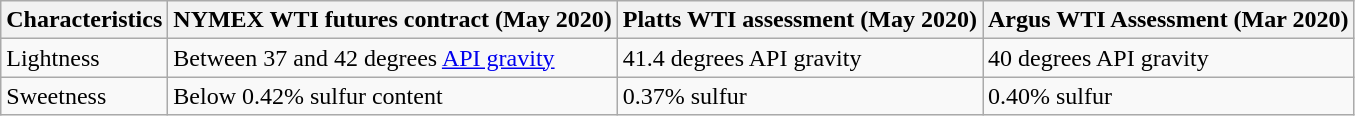<table class="wikitable">
<tr>
<th>Characteristics</th>
<th>NYMEX WTI futures contract (May 2020)</th>
<th>Platts WTI assessment (May 2020)</th>
<th>Argus WTI Assessment (Mar 2020)</th>
</tr>
<tr>
<td>Lightness</td>
<td>Between 37 and 42 degrees <a href='#'>API gravity</a></td>
<td>41.4 degrees API gravity</td>
<td>40 degrees API gravity</td>
</tr>
<tr>
<td>Sweetness</td>
<td>Below 0.42% sulfur content</td>
<td>0.37% sulfur</td>
<td>0.40% sulfur</td>
</tr>
</table>
